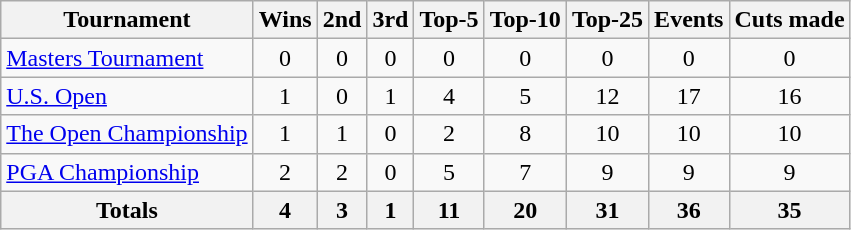<table class=wikitable style=text-align:center>
<tr>
<th>Tournament</th>
<th>Wins</th>
<th>2nd</th>
<th>3rd</th>
<th>Top-5</th>
<th>Top-10</th>
<th>Top-25</th>
<th>Events</th>
<th>Cuts made</th>
</tr>
<tr>
<td align=left><a href='#'>Masters Tournament</a></td>
<td>0</td>
<td>0</td>
<td>0</td>
<td>0</td>
<td>0</td>
<td>0</td>
<td>0</td>
<td>0</td>
</tr>
<tr>
<td align=left><a href='#'>U.S. Open</a></td>
<td>1</td>
<td>0</td>
<td>1</td>
<td>4</td>
<td>5</td>
<td>12</td>
<td>17</td>
<td>16</td>
</tr>
<tr>
<td align=left><a href='#'>The Open Championship</a></td>
<td>1</td>
<td>1</td>
<td>0</td>
<td>2</td>
<td>8</td>
<td>10</td>
<td>10</td>
<td>10</td>
</tr>
<tr>
<td align=left><a href='#'>PGA Championship</a></td>
<td>2</td>
<td>2</td>
<td>0</td>
<td>5</td>
<td>7</td>
<td>9</td>
<td>9</td>
<td>9</td>
</tr>
<tr>
<th>Totals</th>
<th>4</th>
<th>3</th>
<th>1</th>
<th>11</th>
<th>20</th>
<th>31</th>
<th>36</th>
<th>35</th>
</tr>
</table>
